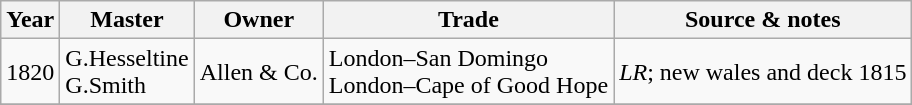<table class=" wikitable">
<tr>
<th>Year</th>
<th>Master</th>
<th>Owner</th>
<th>Trade</th>
<th>Source & notes</th>
</tr>
<tr>
<td>1820</td>
<td>G.Hesseltine<br>G.Smith</td>
<td>Allen & Co.</td>
<td>London–San Domingo<br>London–Cape of Good Hope</td>
<td><em>LR</em>; new wales and deck 1815</td>
</tr>
<tr>
</tr>
</table>
